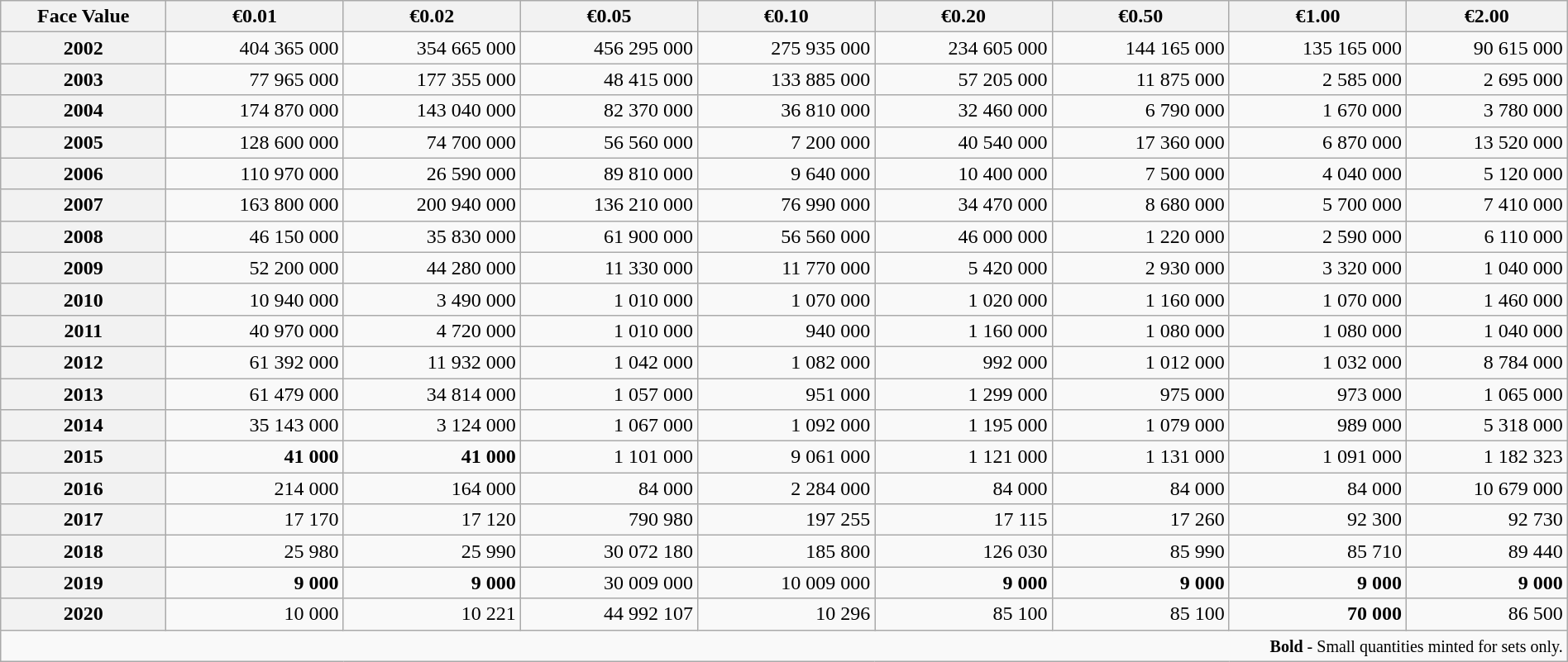<table class="wikitable" style="width:100%;text-align:right">
<tr>
<th>Face Value</th>
<th>€0.01</th>
<th>€0.02</th>
<th>€0.05</th>
<th>€0.10</th>
<th>€0.20</th>
<th>€0.50</th>
<th>€1.00</th>
<th>€2.00</th>
</tr>
<tr>
<th>2002</th>
<td>404 365 000</td>
<td>354 665 000</td>
<td>456 295 000</td>
<td>275 935 000</td>
<td>234 605 000</td>
<td>144 165 000</td>
<td>135 165 000</td>
<td>90 615 000</td>
</tr>
<tr>
<th>2003</th>
<td>77 965 000</td>
<td>177 355 000</td>
<td>48 415 000</td>
<td>133 885 000</td>
<td>57 205 000</td>
<td>11 875 000</td>
<td>2 585 000</td>
<td>2 695 000</td>
</tr>
<tr>
<th>2004</th>
<td>174 870 000</td>
<td>143 040 000</td>
<td>82 370 000</td>
<td>36 810 000</td>
<td>32 460 000</td>
<td>6 790 000</td>
<td>1 670 000</td>
<td>3 780 000</td>
</tr>
<tr>
<th>2005</th>
<td>128 600 000</td>
<td>74 700 000</td>
<td>56 560 000</td>
<td>7 200 000</td>
<td>40 540 000</td>
<td>17 360 000</td>
<td>6 870 000</td>
<td>13 520 000</td>
</tr>
<tr>
<th>2006</th>
<td>110 970 000</td>
<td>26 590 000</td>
<td>89 810 000</td>
<td>9 640 000</td>
<td>10 400 000</td>
<td>7 500 000</td>
<td>4 040 000</td>
<td>5 120 000</td>
</tr>
<tr>
<th>2007</th>
<td>163 800 000</td>
<td>200 940 000</td>
<td>136 210 000</td>
<td>76 990 000</td>
<td>34 470 000</td>
<td>8 680 000</td>
<td>5 700 000</td>
<td>7 410 000</td>
</tr>
<tr>
<th>2008</th>
<td>46 150 000</td>
<td>35 830 000</td>
<td>61 900 000</td>
<td>56 560 000</td>
<td>46 000 000</td>
<td>1 220 000</td>
<td>2 590 000</td>
<td>6 110 000</td>
</tr>
<tr>
<th>2009</th>
<td>52 200 000</td>
<td>44 280 000</td>
<td>11 330 000</td>
<td>11 770 000</td>
<td>5 420 000</td>
<td>2 930 000</td>
<td>3 320 000</td>
<td>1 040 000</td>
</tr>
<tr>
<th>2010</th>
<td>10 940 000</td>
<td>3 490 000</td>
<td>1 010 000</td>
<td>1 070 000</td>
<td>1 020 000</td>
<td>1 160 000</td>
<td>1 070 000</td>
<td>1 460 000</td>
</tr>
<tr>
<th>2011</th>
<td>40 970 000</td>
<td>4 720 000</td>
<td>1 010 000</td>
<td>940 000</td>
<td>1 160 000</td>
<td>1 080 000</td>
<td>1 080 000</td>
<td>1 040 000</td>
</tr>
<tr>
<th>2012</th>
<td>61 392 000</td>
<td>11 932 000</td>
<td>1 042 000</td>
<td>1 082 000</td>
<td>992 000</td>
<td>1 012 000</td>
<td>1 032 000</td>
<td>8 784 000</td>
</tr>
<tr>
<th>2013</th>
<td>61 479 000</td>
<td>34 814 000</td>
<td>1 057 000</td>
<td>951 000</td>
<td>1 299 000</td>
<td>975 000</td>
<td>973 000</td>
<td>1 065 000</td>
</tr>
<tr>
<th>2014</th>
<td>35 143 000</td>
<td>3 124 000</td>
<td>1 067 000</td>
<td>1 092 000</td>
<td>1 195 000</td>
<td>1 079 000</td>
<td>989 000</td>
<td>5 318 000</td>
</tr>
<tr>
<th>2015</th>
<td><strong>41 000</strong></td>
<td><strong>41 000</strong></td>
<td>1 101 000</td>
<td>9 061 000</td>
<td>1 121 000</td>
<td>1 131 000</td>
<td>1 091 000</td>
<td>1 182 323</td>
</tr>
<tr>
<th>2016</th>
<td>214 000</td>
<td>164 000</td>
<td>84 000</td>
<td>2 284 000</td>
<td>84 000</td>
<td>84 000</td>
<td>84 000</td>
<td>10 679 000</td>
</tr>
<tr>
<th>2017</th>
<td>17 170</td>
<td>17 120</td>
<td>790 980</td>
<td>197 255</td>
<td>17 115</td>
<td>17 260</td>
<td>92 300</td>
<td>92 730</td>
</tr>
<tr>
<th>2018</th>
<td>25 980</td>
<td>25 990</td>
<td>30 072 180</td>
<td>185 800</td>
<td>126 030</td>
<td>85 990</td>
<td>85 710</td>
<td>89 440</td>
</tr>
<tr>
<th>2019</th>
<td><strong>9 000</strong></td>
<td><strong>9 000</strong></td>
<td>30 009 000</td>
<td>10 009 000</td>
<td><strong>9 000</strong></td>
<td><strong>9 000</strong></td>
<td><strong>9 000</strong></td>
<td><strong>9 000</strong></td>
</tr>
<tr>
<th>2020</th>
<td>10 000</td>
<td>10 221</td>
<td>44 992 107</td>
<td>10 296</td>
<td>85 100</td>
<td>85 100</td>
<td><strong>70 000</strong></td>
<td>86 500</td>
</tr>
<tr>
<td colspan="9" align="right"><small><strong>Bold</strong> - Small quantities minted for sets only.</small></td>
</tr>
</table>
